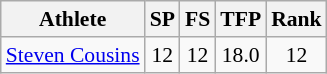<table class="wikitable" border="1" style="font-size:90%">
<tr>
<th>Athlete</th>
<th>SP</th>
<th>FS</th>
<th>TFP</th>
<th>Rank</th>
</tr>
<tr align=center>
<td align=left><a href='#'>Steven Cousins</a></td>
<td>12</td>
<td>12</td>
<td>18.0</td>
<td>12</td>
</tr>
</table>
